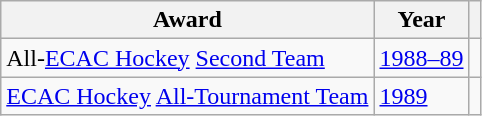<table class="wikitable">
<tr>
<th>Award</th>
<th>Year</th>
<th></th>
</tr>
<tr>
<td>All-<a href='#'>ECAC Hockey</a> <a href='#'>Second Team</a></td>
<td><a href='#'>1988–89</a></td>
<td></td>
</tr>
<tr>
<td><a href='#'>ECAC Hockey</a> <a href='#'>All-Tournament Team</a></td>
<td><a href='#'>1989</a></td>
<td></td>
</tr>
</table>
